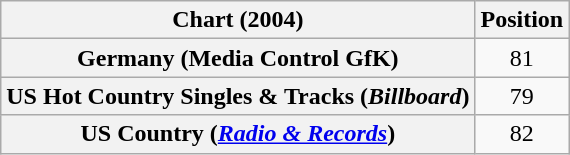<table class="wikitable sortable plainrowheaders" style="text-align:center">
<tr>
<th scope="col">Chart (2004)</th>
<th scope="col">Position</th>
</tr>
<tr>
<th scope="row">Germany (Media Control GfK)</th>
<td>81</td>
</tr>
<tr>
<th scope="row">US Hot Country Singles & Tracks (<em>Billboard</em>)</th>
<td>79</td>
</tr>
<tr>
<th scope="row">US Country (<em><a href='#'>Radio & Records</a></em>)</th>
<td>82</td>
</tr>
</table>
